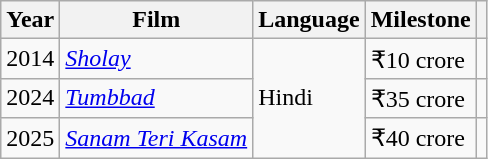<table class="wikitable sortable">
<tr>
<th>Year</th>
<th>Film</th>
<th>Language</th>
<th>Milestone</th>
<th></th>
</tr>
<tr>
<td>2014</td>
<td><em><a href='#'>Sholay</a></em></td>
<td rowspan="3">Hindi</td>
<td>₹10 crore</td>
<td></td>
</tr>
<tr>
<td>2024</td>
<td><em><a href='#'>Tumbbad</a> </em></td>
<td>₹35 crore</td>
<td></td>
</tr>
<tr>
<td>2025</td>
<td><em><a href='#'>Sanam Teri Kasam</a></em></td>
<td>₹40 crore</td>
<td></td>
</tr>
</table>
